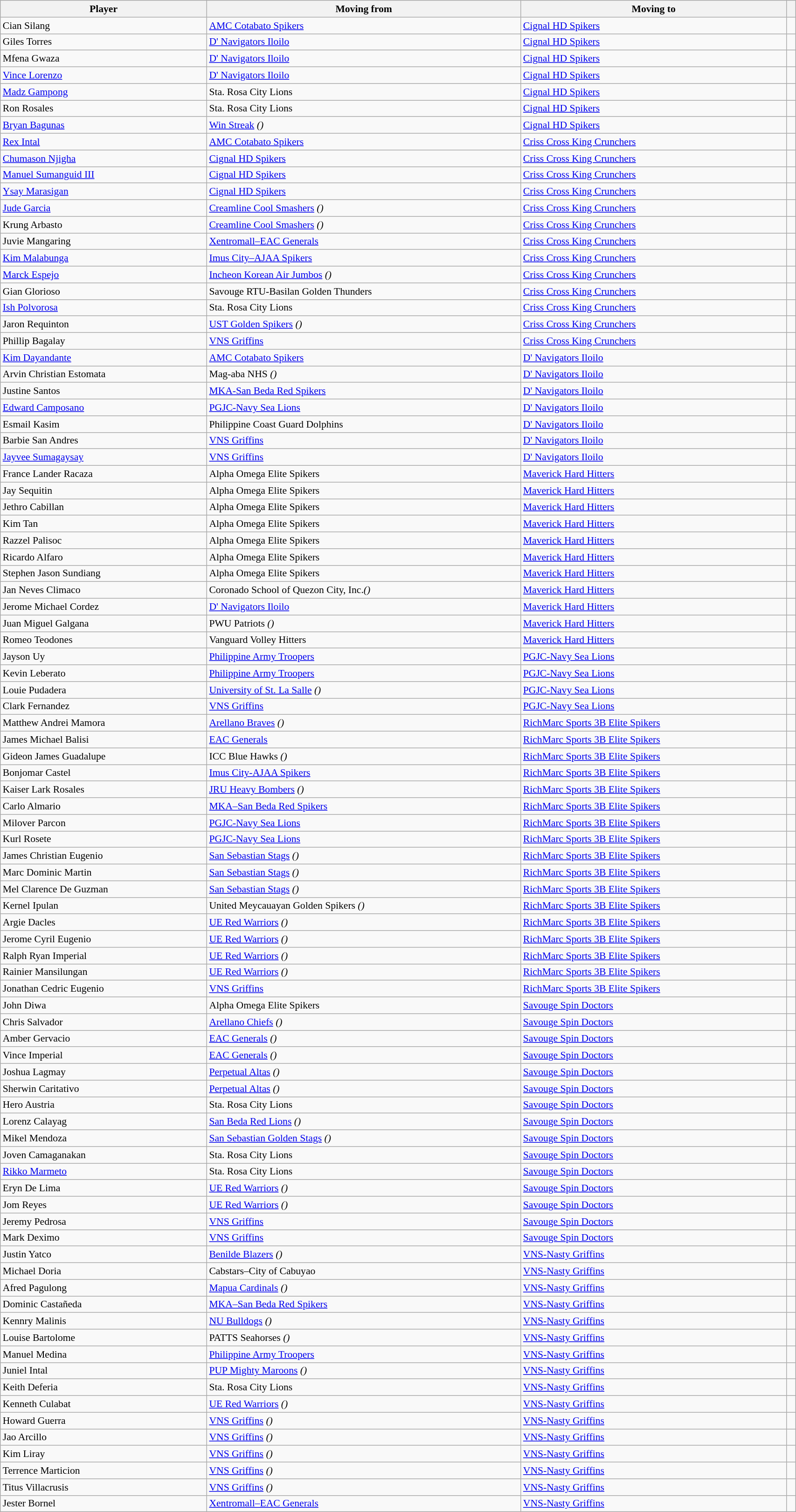<table class="wikitable" style="width:90%; font-size:90%">
<tr>
<th>Player</th>
<th>Moving from</th>
<th>Moving to</th>
<th></th>
</tr>
<tr>
<td>Cian Silang</td>
<td><a href='#'>AMC Cotabato Spikers</a></td>
<td><a href='#'>Cignal HD Spikers</a></td>
<td style="text-align:center"></td>
</tr>
<tr>
<td>Giles Torres</td>
<td><a href='#'>D' Navigators Iloilo</a></td>
<td><a href='#'>Cignal HD Spikers</a></td>
<td style="text-align:center"></td>
</tr>
<tr>
<td>Mfena Gwaza</td>
<td><a href='#'>D' Navigators Iloilo</a></td>
<td><a href='#'>Cignal HD Spikers</a></td>
<td style="text-align:center"></td>
</tr>
<tr>
<td><a href='#'>Vince Lorenzo</a></td>
<td><a href='#'>D' Navigators Iloilo</a></td>
<td><a href='#'>Cignal HD Spikers</a></td>
<td style="text-align:center"></td>
</tr>
<tr>
<td><a href='#'>Madz Gampong</a></td>
<td>Sta. Rosa City Lions</td>
<td><a href='#'>Cignal HD Spikers</a></td>
<td style="text-align:center"></td>
</tr>
<tr>
<td>Ron Rosales</td>
<td>Sta. Rosa City Lions</td>
<td><a href='#'>Cignal HD Spikers</a></td>
<td style="text-align:center"></td>
</tr>
<tr>
<td><a href='#'>Bryan Bagunas</a></td>
<td><a href='#'>Win Streak</a> <em>()</em></td>
<td><a href='#'>Cignal HD Spikers</a></td>
<td style="text-align:center"></td>
</tr>
<tr>
<td><a href='#'>Rex Intal</a></td>
<td><a href='#'>AMC Cotabato Spikers</a></td>
<td><a href='#'>Criss Cross King Crunchers</a></td>
<td style="text-align:center"></td>
</tr>
<tr>
<td><a href='#'>Chumason Njigha</a></td>
<td><a href='#'>Cignal HD Spikers</a></td>
<td><a href='#'>Criss Cross King Crunchers</a></td>
<td style="text-align:center"></td>
</tr>
<tr>
<td><a href='#'>Manuel Sumanguid III</a></td>
<td><a href='#'>Cignal HD Spikers</a></td>
<td><a href='#'>Criss Cross King Crunchers</a></td>
<td style="text-align:center"></td>
</tr>
<tr>
<td><a href='#'>Ysay Marasigan</a></td>
<td><a href='#'>Cignal HD Spikers</a></td>
<td><a href='#'>Criss Cross King Crunchers</a></td>
<td style="text-align:center"></td>
</tr>
<tr>
<td><a href='#'>Jude Garcia</a></td>
<td><a href='#'>Creamline Cool Smashers</a> <em>()</em></td>
<td><a href='#'>Criss Cross King Crunchers</a></td>
<td style="text-align:center"></td>
</tr>
<tr>
<td>Krung Arbasto</td>
<td><a href='#'>Creamline Cool Smashers</a> <em>()</em></td>
<td><a href='#'>Criss Cross King Crunchers</a></td>
<td style="text-align:center"></td>
</tr>
<tr>
<td>Juvie Mangaring</td>
<td><a href='#'>Xentromall–EAC Generals</a></td>
<td><a href='#'>Criss Cross King Crunchers</a></td>
<td style="text-align:center"></td>
</tr>
<tr>
<td><a href='#'>Kim Malabunga</a></td>
<td><a href='#'>Imus City–AJAA Spikers</a></td>
<td><a href='#'>Criss Cross King Crunchers</a></td>
<td style="text-align:center"></td>
</tr>
<tr>
<td><a href='#'>Marck Espejo</a></td>
<td><a href='#'>Incheon Korean Air Jumbos</a> <em>()</em></td>
<td><a href='#'>Criss Cross King Crunchers</a></td>
<td style="text-align:center"></td>
</tr>
<tr>
<td>Gian Glorioso</td>
<td>Savouge RTU-Basilan Golden Thunders</td>
<td><a href='#'>Criss Cross King Crunchers</a></td>
<td style="text-align:center"></td>
</tr>
<tr>
<td><a href='#'>Ish Polvorosa</a></td>
<td>Sta. Rosa City Lions</td>
<td><a href='#'>Criss Cross King Crunchers</a></td>
<td style="text-align:center"></td>
</tr>
<tr>
<td>Jaron Requinton</td>
<td><a href='#'>UST Golden Spikers</a> <em>()</em></td>
<td><a href='#'>Criss Cross King Crunchers</a></td>
<td style="text-align:center"></td>
</tr>
<tr>
<td>Phillip Bagalay</td>
<td><a href='#'>VNS Griffins</a></td>
<td><a href='#'>Criss Cross King Crunchers</a></td>
<td style="text-align:center"></td>
</tr>
<tr>
<td><a href='#'>Kim Dayandante</a></td>
<td><a href='#'>AMC Cotabato Spikers</a></td>
<td><a href='#'>D' Navigators Iloilo</a></td>
<td style="text-align:center"></td>
</tr>
<tr>
<td>Arvin Christian Estomata</td>
<td>Mag-aba NHS <em>()</em></td>
<td><a href='#'>D' Navigators Iloilo</a></td>
<td style="text-align:center"></td>
</tr>
<tr>
<td>Justine Santos</td>
<td><a href='#'>MKA-San Beda Red Spikers</a></td>
<td><a href='#'>D' Navigators Iloilo</a></td>
<td style="text-align:center"></td>
</tr>
<tr>
<td><a href='#'>Edward Camposano</a></td>
<td><a href='#'>PGJC-Navy Sea Lions</a></td>
<td><a href='#'>D' Navigators Iloilo</a></td>
<td style="text-align:center"></td>
</tr>
<tr>
<td>Esmail Kasim</td>
<td>Philippine Coast Guard Dolphins</td>
<td><a href='#'>D' Navigators Iloilo</a></td>
<td style="text-align:center"></td>
</tr>
<tr>
<td>Barbie San Andres</td>
<td><a href='#'>VNS Griffins</a></td>
<td><a href='#'>D' Navigators Iloilo</a></td>
<td style="text-align:center"></td>
</tr>
<tr>
<td><a href='#'>Jayvee Sumagaysay</a></td>
<td><a href='#'>VNS Griffins</a></td>
<td><a href='#'>D' Navigators Iloilo</a></td>
<td style="text-align:center"></td>
</tr>
<tr>
<td>France Lander Racaza</td>
<td>Alpha Omega Elite Spikers</td>
<td><a href='#'>Maverick Hard Hitters</a></td>
<td style="text-align:center"></td>
</tr>
<tr>
<td>Jay Sequitin</td>
<td>Alpha Omega Elite Spikers</td>
<td><a href='#'>Maverick Hard Hitters</a></td>
<td style="text-align:center"></td>
</tr>
<tr>
<td>Jethro Cabillan</td>
<td>Alpha Omega Elite Spikers</td>
<td><a href='#'>Maverick Hard Hitters</a></td>
<td style="text-align:center"></td>
</tr>
<tr>
<td>Kim Tan</td>
<td>Alpha Omega Elite Spikers</td>
<td><a href='#'>Maverick Hard Hitters</a></td>
<td style="text-align:center"></td>
</tr>
<tr>
<td>Razzel Palisoc</td>
<td>Alpha Omega Elite Spikers</td>
<td><a href='#'>Maverick Hard Hitters</a></td>
<td style="text-align:center"></td>
</tr>
<tr>
<td>Ricardo Alfaro</td>
<td>Alpha Omega Elite Spikers</td>
<td><a href='#'>Maverick Hard Hitters</a></td>
<td style="text-align:center"></td>
</tr>
<tr>
<td>Stephen Jason Sundiang</td>
<td>Alpha Omega Elite Spikers</td>
<td><a href='#'>Maverick Hard Hitters</a></td>
<td style="text-align:center"></td>
</tr>
<tr>
<td>Jan Neves Climaco</td>
<td>Coronado School of Quezon City, Inc.<em>()</em></td>
<td><a href='#'>Maverick Hard Hitters</a></td>
<td style="text-align:center"></td>
</tr>
<tr>
<td>Jerome Michael Cordez</td>
<td><a href='#'>D' Navigators Iloilo</a></td>
<td><a href='#'>Maverick Hard Hitters</a></td>
<td style="text-align:center"></td>
</tr>
<tr>
<td>Juan Miguel Galgana</td>
<td>PWU Patriots <em>()</em></td>
<td><a href='#'>Maverick Hard Hitters</a></td>
<td style="text-align:center"></td>
</tr>
<tr>
<td>Romeo Teodones</td>
<td>Vanguard Volley Hitters</td>
<td><a href='#'>Maverick Hard Hitters</a></td>
<td style="text-align:center"></td>
</tr>
<tr>
<td>Jayson Uy</td>
<td><a href='#'>Philippine Army Troopers</a></td>
<td><a href='#'>PGJC-Navy Sea Lions</a></td>
<td style="text-align:center"></td>
</tr>
<tr>
<td>Kevin Leberato</td>
<td><a href='#'>Philippine Army Troopers</a></td>
<td><a href='#'>PGJC-Navy Sea Lions</a></td>
<td style="text-align:center"></td>
</tr>
<tr>
<td>Louie Pudadera</td>
<td><a href='#'>University of St. La Salle</a> <em>()</em></td>
<td><a href='#'>PGJC-Navy Sea Lions</a></td>
<td style="text-align:center"></td>
</tr>
<tr>
<td>Clark Fernandez</td>
<td><a href='#'>VNS Griffins</a></td>
<td><a href='#'>PGJC-Navy Sea Lions</a></td>
<td style="text-align:center"></td>
</tr>
<tr>
<td>Matthew Andrei Mamora</td>
<td><a href='#'>Arellano Braves</a> <em>()</em></td>
<td><a href='#'>RichMarc Sports 3B Elite Spikers</a></td>
<td style="text-align:center"></td>
</tr>
<tr>
<td>James Michael Balisi</td>
<td><a href='#'>EAC Generals</a> <em></em></td>
<td><a href='#'>RichMarc Sports 3B Elite Spikers</a></td>
<td style="text-align:center"></td>
</tr>
<tr>
<td>Gideon James Guadalupe</td>
<td>ICC Blue Hawks <em>()</em></td>
<td><a href='#'>RichMarc Sports 3B Elite Spikers</a></td>
<td style="text-align:center"></td>
</tr>
<tr>
<td>Bonjomar Castel</td>
<td><a href='#'>Imus City-AJAA Spikers</a></td>
<td><a href='#'>RichMarc Sports 3B Elite Spikers</a></td>
<td style="text-align:center"></td>
</tr>
<tr>
<td>Kaiser Lark Rosales</td>
<td><a href='#'>JRU Heavy Bombers</a> <em>()</em></td>
<td><a href='#'>RichMarc Sports 3B Elite Spikers</a></td>
<td style="text-align:center"></td>
</tr>
<tr>
<td>Carlo Almario</td>
<td><a href='#'>MKA–San Beda Red Spikers</a></td>
<td><a href='#'>RichMarc Sports 3B Elite Spikers</a></td>
<td style="text-align:center"></td>
</tr>
<tr>
<td>Milover Parcon</td>
<td><a href='#'>PGJC-Navy Sea Lions</a></td>
<td><a href='#'>RichMarc Sports 3B Elite Spikers</a></td>
<td style="text-align:center"></td>
</tr>
<tr>
<td>Kurl Rosete</td>
<td><a href='#'>PGJC-Navy Sea Lions</a></td>
<td><a href='#'>RichMarc Sports 3B Elite Spikers</a></td>
<td></td>
</tr>
<tr>
<td>James Christian Eugenio</td>
<td><a href='#'>San Sebastian Stags</a> <em>()</em></td>
<td><a href='#'>RichMarc Sports 3B Elite Spikers</a></td>
<td style="text-align:center"></td>
</tr>
<tr>
<td>Marc Dominic Martin</td>
<td><a href='#'>San Sebastian Stags</a> <em>()</em></td>
<td><a href='#'>RichMarc Sports 3B Elite Spikers</a></td>
<td style="text-align:center"></td>
</tr>
<tr>
<td>Mel Clarence De Guzman</td>
<td><a href='#'>San Sebastian Stags</a> <em>()</em></td>
<td><a href='#'>RichMarc Sports 3B Elite Spikers</a></td>
<td style="text-align:center"></td>
</tr>
<tr>
<td>Kernel Ipulan</td>
<td>United Meycauayan Golden Spikers <em>()</em></td>
<td><a href='#'>RichMarc Sports 3B Elite Spikers</a></td>
<td style="text-align:center"></td>
</tr>
<tr>
<td>Argie Dacles</td>
<td><a href='#'>UE Red Warriors</a> <em>()</em></td>
<td><a href='#'>RichMarc Sports 3B Elite Spikers</a></td>
<td style="text-align:center"></td>
</tr>
<tr>
<td>Jerome Cyril Eugenio</td>
<td><a href='#'>UE Red Warriors</a> <em>()</em></td>
<td><a href='#'>RichMarc Sports 3B Elite Spikers</a></td>
<td style="text-align:center"></td>
</tr>
<tr>
<td>Ralph Ryan Imperial</td>
<td><a href='#'>UE Red Warriors</a> <em>()</em></td>
<td><a href='#'>RichMarc Sports 3B Elite Spikers</a></td>
<td style="text-align:center"></td>
</tr>
<tr>
<td>Rainier Mansilungan</td>
<td><a href='#'>UE Red Warriors</a> <em>()</em></td>
<td><a href='#'>RichMarc Sports 3B Elite Spikers</a></td>
<td style="text-align:center"></td>
</tr>
<tr>
<td>Jonathan Cedric Eugenio</td>
<td><a href='#'>VNS Griffins</a></td>
<td><a href='#'>RichMarc Sports 3B Elite Spikers</a></td>
<td style="text-align:center"></td>
</tr>
<tr>
<td>John Diwa</td>
<td>Alpha Omega Elite Spikers</td>
<td><a href='#'>Savouge Spin Doctors</a></td>
<td style="text-align:center"></td>
</tr>
<tr>
<td>Chris Salvador</td>
<td><a href='#'>Arellano Chiefs</a> <em>()</em></td>
<td><a href='#'>Savouge Spin Doctors</a></td>
<td style="text-align:center"></td>
</tr>
<tr>
<td>Amber Gervacio</td>
<td><a href='#'>EAC Generals</a> <em>()</em></td>
<td><a href='#'>Savouge Spin Doctors</a></td>
<td style="text-align:center"></td>
</tr>
<tr>
<td>Vince Imperial</td>
<td><a href='#'>EAC Generals</a> <em>()</em></td>
<td><a href='#'>Savouge Spin Doctors</a></td>
<td style="text-align:center"></td>
</tr>
<tr>
<td>Joshua Lagmay</td>
<td><a href='#'>Perpetual Altas</a> <em>()</em></td>
<td><a href='#'>Savouge Spin Doctors</a></td>
<td style="text-align:center"></td>
</tr>
<tr>
<td>Sherwin Caritativo</td>
<td><a href='#'>Perpetual Altas</a> <em>()</em></td>
<td><a href='#'>Savouge Spin Doctors</a></td>
<td style="text-align:center"></td>
</tr>
<tr>
<td>Hero Austria</td>
<td>Sta. Rosa City Lions</td>
<td><a href='#'>Savouge Spin Doctors</a></td>
<td style="text-align:center"></td>
</tr>
<tr>
<td>Lorenz Calayag</td>
<td><a href='#'>San Beda Red Lions</a> <em>()</em></td>
<td><a href='#'>Savouge Spin Doctors</a></td>
<td style="text-align:center"></td>
</tr>
<tr>
<td>Mikel Mendoza</td>
<td><a href='#'>San Sebastian Golden Stags</a> <em>()</em></td>
<td><a href='#'>Savouge Spin Doctors</a></td>
<td style="text-align:center"></td>
</tr>
<tr>
<td>Joven Camaganakan</td>
<td>Sta. Rosa City Lions</td>
<td><a href='#'>Savouge Spin Doctors</a></td>
<td style="text-align:center"></td>
</tr>
<tr>
<td><a href='#'>Rikko Marmeto</a></td>
<td>Sta. Rosa City Lions</td>
<td><a href='#'>Savouge Spin Doctors</a></td>
<td style="text-align:center"></td>
</tr>
<tr>
<td>Eryn De Lima</td>
<td><a href='#'>UE Red Warriors</a> <em>()</em></td>
<td><a href='#'>Savouge Spin Doctors</a></td>
<td style="text-align:center"></td>
</tr>
<tr>
<td>Jom Reyes</td>
<td><a href='#'>UE Red Warriors</a> <em>()</em></td>
<td><a href='#'>Savouge Spin Doctors</a></td>
<td style="text-align:center"></td>
</tr>
<tr>
<td>Jeremy Pedrosa</td>
<td><a href='#'>VNS Griffins</a></td>
<td><a href='#'>Savouge Spin Doctors</a></td>
<td style="text-align:center"></td>
</tr>
<tr>
<td>Mark Deximo</td>
<td><a href='#'>VNS Griffins</a></td>
<td><a href='#'>Savouge Spin Doctors</a></td>
<td style="text-align:center"></td>
</tr>
<tr>
<td>Justin Yatco</td>
<td><a href='#'>Benilde Blazers</a> <em>()</em></td>
<td><a href='#'>VNS-Nasty Griffins</a></td>
<td style="text-align:center"></td>
</tr>
<tr>
<td>Michael Doria</td>
<td>Cabstars–City of Cabuyao</td>
<td><a href='#'>VNS-Nasty Griffins</a></td>
<td style="text-align:center"></td>
</tr>
<tr>
<td>Afred Pagulong</td>
<td><a href='#'>Mapua Cardinals</a> <em>()</em></td>
<td><a href='#'>VNS-Nasty Griffins</a></td>
<td style="text-align:center"></td>
</tr>
<tr>
<td>Dominic Castañeda</td>
<td><a href='#'>MKA–San Beda Red Spikers</a></td>
<td><a href='#'>VNS-Nasty Griffins</a></td>
<td style="text-align:center"></td>
</tr>
<tr>
<td>Kennry Malinis</td>
<td><a href='#'>NU Bulldogs</a> <em>()</em></td>
<td><a href='#'>VNS-Nasty Griffins</a></td>
<td style="text-align:center"></td>
</tr>
<tr>
<td>Louise Bartolome</td>
<td>PATTS Seahorses <em>()</em></td>
<td><a href='#'>VNS-Nasty Griffins</a></td>
<td style="text-align:center"></td>
</tr>
<tr>
<td>Manuel Medina</td>
<td><a href='#'>Philippine Army Troopers</a></td>
<td><a href='#'>VNS-Nasty Griffins</a></td>
<td style="text-align:center"></td>
</tr>
<tr>
<td>Juniel Intal</td>
<td><a href='#'>PUP Mighty Maroons</a> <em>()</em></td>
<td><a href='#'>VNS-Nasty Griffins</a></td>
<td style="text-align:center"></td>
</tr>
<tr>
<td>Keith Deferia</td>
<td>Sta. Rosa City Lions</td>
<td><a href='#'>VNS-Nasty Griffins</a></td>
<td style="text-align:center"></td>
</tr>
<tr>
<td>Kenneth Culabat</td>
<td><a href='#'>UE Red Warriors</a> <em>()</em></td>
<td><a href='#'>VNS-Nasty Griffins</a></td>
<td style="text-align:center"></td>
</tr>
<tr>
<td>Howard Guerra</td>
<td><a href='#'>VNS Griffins</a> <em>()</em></td>
<td><a href='#'>VNS-Nasty Griffins</a></td>
<td style="text-align:center"></td>
</tr>
<tr>
<td>Jao Arcillo</td>
<td><a href='#'>VNS Griffins</a> <em>()</em></td>
<td><a href='#'>VNS-Nasty Griffins</a></td>
<td style="text-align:center"></td>
</tr>
<tr>
<td>Kim Liray</td>
<td><a href='#'>VNS Griffins</a> <em>()</em></td>
<td><a href='#'>VNS-Nasty Griffins</a></td>
<td style="text-align:center"></td>
</tr>
<tr>
<td>Terrence Marticion</td>
<td><a href='#'>VNS Griffins</a> <em>()</em></td>
<td><a href='#'>VNS-Nasty Griffins</a></td>
<td style="text-align:center"></td>
</tr>
<tr>
<td>Titus Villacrusis</td>
<td><a href='#'>VNS Griffins</a> <em>()</em></td>
<td><a href='#'>VNS-Nasty Griffins</a></td>
<td style="text-align:center"></td>
</tr>
<tr>
<td>Jester Bornel</td>
<td><a href='#'>Xentromall–EAC Generals</a></td>
<td><a href='#'>VNS-Nasty Griffins</a></td>
<td style="text-align:center"></td>
</tr>
</table>
